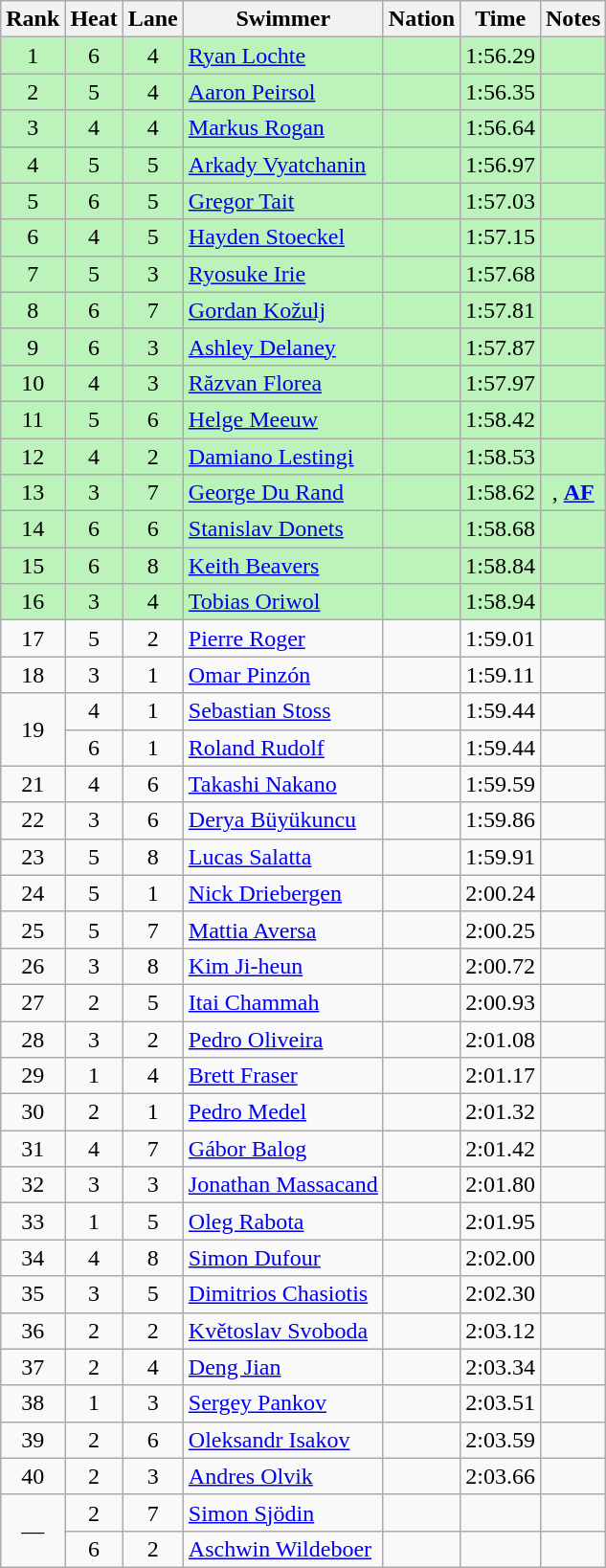<table class='wikitable sortable' style='text-align:center'>
<tr>
<th>Rank</th>
<th>Heat</th>
<th>Lane</th>
<th>Swimmer</th>
<th>Nation</th>
<th>Time</th>
<th>Notes</th>
</tr>
<tr bgcolor=bbf3bb>
<td>1</td>
<td>6</td>
<td>4</td>
<td align=left><a href='#'>Ryan Lochte</a></td>
<td align=left></td>
<td>1:56.29</td>
<td></td>
</tr>
<tr bgcolor=bbf3bb>
<td>2</td>
<td>5</td>
<td>4</td>
<td align=left><a href='#'>Aaron Peirsol</a></td>
<td align=left></td>
<td>1:56.35</td>
<td></td>
</tr>
<tr bgcolor=bbf3bb>
<td>3</td>
<td>4</td>
<td>4</td>
<td align=left><a href='#'>Markus Rogan</a></td>
<td align=left></td>
<td>1:56.64</td>
<td></td>
</tr>
<tr bgcolor=bbf3bb>
<td>4</td>
<td>5</td>
<td>5</td>
<td align=left><a href='#'>Arkady Vyatchanin</a></td>
<td align=left></td>
<td>1:56.97</td>
<td></td>
</tr>
<tr bgcolor=bbf3bb>
<td>5</td>
<td>6</td>
<td>5</td>
<td align=left><a href='#'>Gregor Tait</a></td>
<td align=left></td>
<td>1:57.03</td>
<td></td>
</tr>
<tr bgcolor=bbf3bb>
<td>6</td>
<td>4</td>
<td>5</td>
<td align=left><a href='#'>Hayden Stoeckel</a></td>
<td align=left></td>
<td>1:57.15</td>
<td></td>
</tr>
<tr bgcolor=bbf3bb>
<td>7</td>
<td>5</td>
<td>3</td>
<td align=left><a href='#'>Ryosuke Irie</a></td>
<td align=left></td>
<td>1:57.68</td>
<td></td>
</tr>
<tr bgcolor=bbf3bb>
<td>8</td>
<td>6</td>
<td>7</td>
<td align=left><a href='#'>Gordan Kožulj</a></td>
<td align=left></td>
<td>1:57.81</td>
<td></td>
</tr>
<tr bgcolor=bbf3bb>
<td>9</td>
<td>6</td>
<td>3</td>
<td align=left><a href='#'>Ashley Delaney</a></td>
<td align=left></td>
<td>1:57.87</td>
<td></td>
</tr>
<tr bgcolor=bbf3bb>
<td>10</td>
<td>4</td>
<td>3</td>
<td align=left><a href='#'>Răzvan Florea</a></td>
<td align=left></td>
<td>1:57.97</td>
<td></td>
</tr>
<tr bgcolor=bbf3bb>
<td>11</td>
<td>5</td>
<td>6</td>
<td align=left><a href='#'>Helge Meeuw</a></td>
<td align=left></td>
<td>1:58.42</td>
<td></td>
</tr>
<tr bgcolor=bbf3bb>
<td>12</td>
<td>4</td>
<td>2</td>
<td align=left><a href='#'>Damiano Lestingi</a></td>
<td align=left></td>
<td>1:58.53</td>
<td></td>
</tr>
<tr bgcolor=bbf3bb>
<td>13</td>
<td>3</td>
<td>7</td>
<td align=left><a href='#'>George Du Rand</a></td>
<td align=left></td>
<td>1:58.62</td>
<td>, <strong><a href='#'>AF</a></strong></td>
</tr>
<tr bgcolor=bbf3bb>
<td>14</td>
<td>6</td>
<td>6</td>
<td align=left><a href='#'>Stanislav Donets</a></td>
<td align=left></td>
<td>1:58.68</td>
<td></td>
</tr>
<tr bgcolor=bbf3bb>
<td>15</td>
<td>6</td>
<td>8</td>
<td align=left><a href='#'>Keith Beavers</a></td>
<td align=left></td>
<td>1:58.84</td>
<td></td>
</tr>
<tr bgcolor=bbf3bb>
<td>16</td>
<td>3</td>
<td>4</td>
<td align=left><a href='#'>Tobias Oriwol</a></td>
<td align=left></td>
<td>1:58.94</td>
<td></td>
</tr>
<tr>
<td>17</td>
<td>5</td>
<td>2</td>
<td align=left><a href='#'>Pierre Roger</a></td>
<td align=left></td>
<td>1:59.01</td>
<td></td>
</tr>
<tr>
<td>18</td>
<td>3</td>
<td>1</td>
<td align=left><a href='#'>Omar Pinzón</a></td>
<td align=left></td>
<td>1:59.11</td>
<td></td>
</tr>
<tr>
<td rowspan=2>19</td>
<td>4</td>
<td>1</td>
<td align=left><a href='#'>Sebastian Stoss</a></td>
<td align=left></td>
<td>1:59.44</td>
<td></td>
</tr>
<tr>
<td>6</td>
<td>1</td>
<td align=left><a href='#'>Roland Rudolf</a></td>
<td align=left></td>
<td>1:59.44</td>
<td></td>
</tr>
<tr>
<td>21</td>
<td>4</td>
<td>6</td>
<td align=left><a href='#'>Takashi Nakano</a></td>
<td align=left></td>
<td>1:59.59</td>
<td></td>
</tr>
<tr>
<td>22</td>
<td>3</td>
<td>6</td>
<td align=left><a href='#'>Derya Büyükuncu</a></td>
<td align=left></td>
<td>1:59.86</td>
<td></td>
</tr>
<tr>
<td>23</td>
<td>5</td>
<td>8</td>
<td align=left><a href='#'>Lucas Salatta</a></td>
<td align=left></td>
<td>1:59.91</td>
<td></td>
</tr>
<tr>
<td>24</td>
<td>5</td>
<td>1</td>
<td align=left><a href='#'>Nick Driebergen</a></td>
<td align=left></td>
<td>2:00.24</td>
<td></td>
</tr>
<tr>
<td>25</td>
<td>5</td>
<td>7</td>
<td align=left><a href='#'>Mattia Aversa</a></td>
<td align=left></td>
<td>2:00.25</td>
<td></td>
</tr>
<tr>
<td>26</td>
<td>3</td>
<td>8</td>
<td align=left><a href='#'>Kim Ji-heun</a></td>
<td align=left></td>
<td>2:00.72</td>
<td></td>
</tr>
<tr>
<td>27</td>
<td>2</td>
<td>5</td>
<td align=left><a href='#'>Itai Chammah</a></td>
<td align=left></td>
<td>2:00.93</td>
<td></td>
</tr>
<tr>
<td>28</td>
<td>3</td>
<td>2</td>
<td align=left><a href='#'>Pedro Oliveira</a></td>
<td align=left></td>
<td>2:01.08</td>
<td></td>
</tr>
<tr>
<td>29</td>
<td>1</td>
<td>4</td>
<td align=left><a href='#'>Brett Fraser</a></td>
<td align=left></td>
<td>2:01.17</td>
<td></td>
</tr>
<tr>
<td>30</td>
<td>2</td>
<td>1</td>
<td align=left><a href='#'>Pedro Medel</a></td>
<td align=left></td>
<td>2:01.32</td>
<td></td>
</tr>
<tr>
<td>31</td>
<td>4</td>
<td>7</td>
<td align=left><a href='#'>Gábor Balog</a></td>
<td align=left></td>
<td>2:01.42</td>
<td></td>
</tr>
<tr>
<td>32</td>
<td>3</td>
<td>3</td>
<td align=left><a href='#'>Jonathan Massacand</a></td>
<td align=left></td>
<td>2:01.80</td>
<td></td>
</tr>
<tr>
<td>33</td>
<td>1</td>
<td>5</td>
<td align=left><a href='#'>Oleg Rabota</a></td>
<td align=left></td>
<td>2:01.95</td>
<td></td>
</tr>
<tr>
<td>34</td>
<td>4</td>
<td>8</td>
<td align=left><a href='#'>Simon Dufour</a></td>
<td align=left></td>
<td>2:02.00</td>
<td></td>
</tr>
<tr>
<td>35</td>
<td>3</td>
<td>5</td>
<td align=left><a href='#'>Dimitrios Chasiotis</a></td>
<td align=left></td>
<td>2:02.30</td>
<td></td>
</tr>
<tr>
<td>36</td>
<td>2</td>
<td>2</td>
<td align=left><a href='#'>Květoslav Svoboda</a></td>
<td align=left></td>
<td>2:03.12</td>
<td></td>
</tr>
<tr>
<td>37</td>
<td>2</td>
<td>4</td>
<td align=left><a href='#'>Deng Jian</a></td>
<td align=left></td>
<td>2:03.34</td>
<td></td>
</tr>
<tr>
<td>38</td>
<td>1</td>
<td>3</td>
<td align=left><a href='#'>Sergey Pankov</a></td>
<td align=left></td>
<td>2:03.51</td>
<td></td>
</tr>
<tr>
<td>39</td>
<td>2</td>
<td>6</td>
<td align=left><a href='#'>Oleksandr Isakov</a></td>
<td align=left></td>
<td>2:03.59</td>
<td></td>
</tr>
<tr>
<td>40</td>
<td>2</td>
<td>3</td>
<td align=left><a href='#'>Andres Olvik</a></td>
<td align=left></td>
<td>2:03.66</td>
<td></td>
</tr>
<tr>
<td data-sort-value=41 rowspan=2>—</td>
<td>2</td>
<td>7</td>
<td align=left><a href='#'>Simon Sjödin</a></td>
<td align=left></td>
<td data-sort-value=9:99.99></td>
<td></td>
</tr>
<tr>
<td>6</td>
<td>2</td>
<td align=left><a href='#'>Aschwin Wildeboer</a></td>
<td align=left></td>
<td data-sort-value=9:99.99></td>
<td></td>
</tr>
</table>
